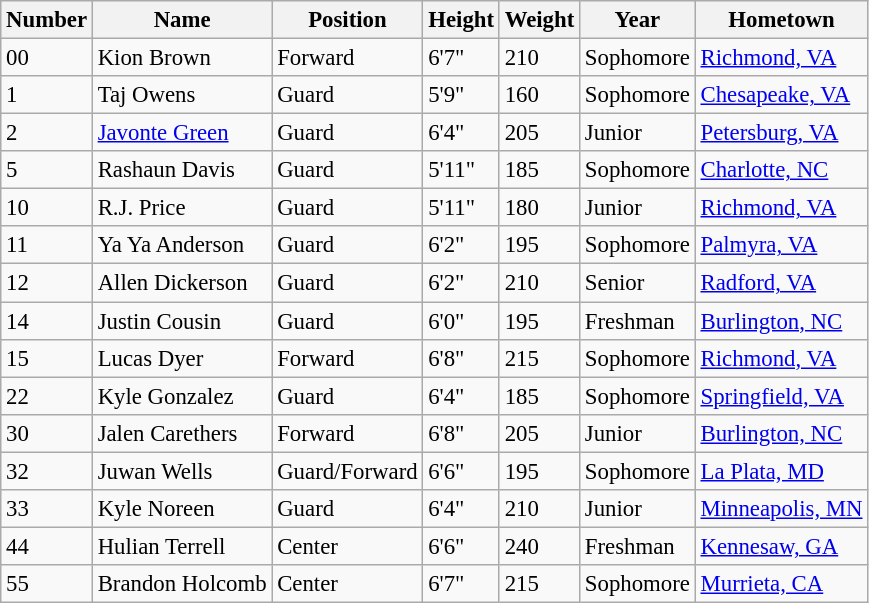<table class="wikitable sortable" style="font-size: 95%;">
<tr>
<th>Number</th>
<th>Name</th>
<th>Position</th>
<th>Height</th>
<th>Weight</th>
<th>Year</th>
<th>Hometown</th>
</tr>
<tr>
<td>00</td>
<td>Kion Brown</td>
<td>Forward</td>
<td>6'7"</td>
<td>210</td>
<td>Sophomore</td>
<td><a href='#'>Richmond, VA</a></td>
</tr>
<tr>
<td>1</td>
<td>Taj Owens</td>
<td>Guard</td>
<td>5'9"</td>
<td>160</td>
<td>Sophomore</td>
<td><a href='#'>Chesapeake, VA</a></td>
</tr>
<tr>
<td>2</td>
<td><a href='#'>Javonte Green</a></td>
<td>Guard</td>
<td>6'4"</td>
<td>205</td>
<td>Junior</td>
<td><a href='#'>Petersburg, VA</a></td>
</tr>
<tr>
<td>5</td>
<td>Rashaun Davis</td>
<td>Guard</td>
<td>5'11"</td>
<td>185</td>
<td>Sophomore</td>
<td><a href='#'>Charlotte, NC</a></td>
</tr>
<tr>
<td>10</td>
<td>R.J. Price</td>
<td>Guard</td>
<td>5'11"</td>
<td>180</td>
<td>Junior</td>
<td><a href='#'>Richmond, VA</a></td>
</tr>
<tr>
<td>11</td>
<td>Ya Ya Anderson</td>
<td>Guard</td>
<td>6'2"</td>
<td>195</td>
<td>Sophomore</td>
<td><a href='#'>Palmyra, VA</a></td>
</tr>
<tr>
<td>12</td>
<td>Allen Dickerson</td>
<td>Guard</td>
<td>6'2"</td>
<td>210</td>
<td>Senior</td>
<td><a href='#'>Radford, VA</a></td>
</tr>
<tr>
<td>14</td>
<td>Justin Cousin</td>
<td>Guard</td>
<td>6'0"</td>
<td>195</td>
<td>Freshman</td>
<td><a href='#'>Burlington, NC</a></td>
</tr>
<tr>
<td>15</td>
<td>Lucas Dyer</td>
<td>Forward</td>
<td>6'8"</td>
<td>215</td>
<td>Sophomore</td>
<td><a href='#'>Richmond, VA</a></td>
</tr>
<tr>
<td>22</td>
<td>Kyle Gonzalez</td>
<td>Guard</td>
<td>6'4"</td>
<td>185</td>
<td>Sophomore</td>
<td><a href='#'>Springfield, VA</a></td>
</tr>
<tr>
<td>30</td>
<td>Jalen Carethers</td>
<td>Forward</td>
<td>6'8"</td>
<td>205</td>
<td>Junior</td>
<td><a href='#'>Burlington, NC</a></td>
</tr>
<tr>
<td>32</td>
<td>Juwan Wells</td>
<td>Guard/Forward</td>
<td>6'6"</td>
<td>195</td>
<td>Sophomore</td>
<td><a href='#'>La Plata, MD</a></td>
</tr>
<tr>
<td>33</td>
<td>Kyle Noreen</td>
<td>Guard</td>
<td>6'4"</td>
<td>210</td>
<td>Junior</td>
<td><a href='#'>Minneapolis, MN</a></td>
</tr>
<tr>
<td>44</td>
<td>Hulian Terrell</td>
<td>Center</td>
<td>6'6"</td>
<td>240</td>
<td>Freshman</td>
<td><a href='#'>Kennesaw, GA</a></td>
</tr>
<tr>
<td>55</td>
<td>Brandon Holcomb</td>
<td>Center</td>
<td>6'7"</td>
<td>215</td>
<td>Sophomore</td>
<td><a href='#'>Murrieta, CA</a></td>
</tr>
</table>
